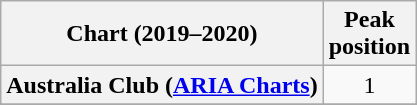<table class="wikitable sortable plainrowheaders" style="text-align:center">
<tr>
<th scope="col">Chart (2019–2020)</th>
<th scope="col">Peak<br>position</th>
</tr>
<tr>
<th scope="row">Australia Club (<a href='#'>ARIA Charts</a>)</th>
<td>1</td>
</tr>
<tr>
</tr>
<tr>
</tr>
</table>
